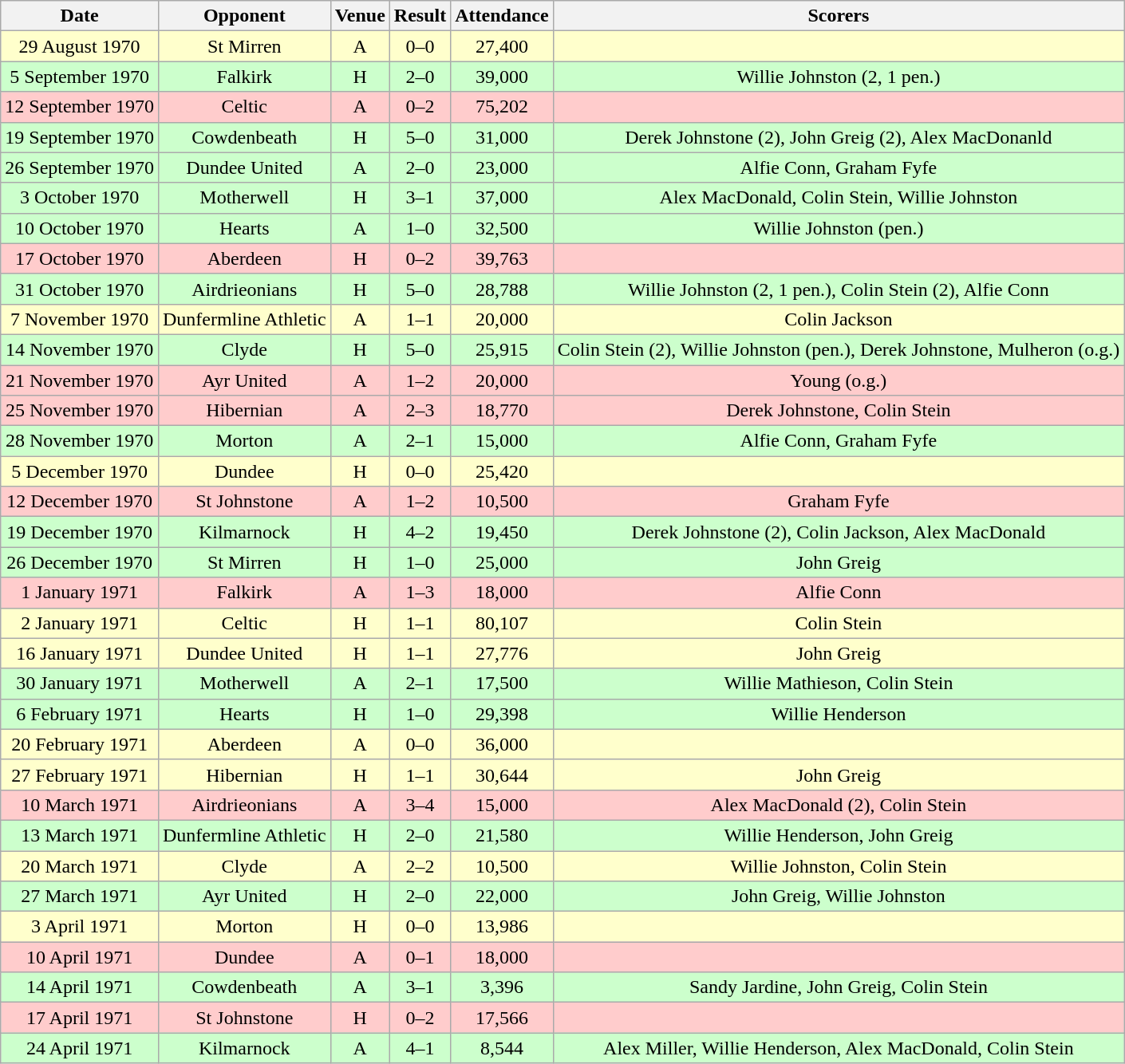<table class="wikitable sortable" style="font-size:100%; text-align:center">
<tr>
<th>Date</th>
<th>Opponent</th>
<th>Venue</th>
<th>Result</th>
<th>Attendance</th>
<th>Scorers</th>
</tr>
<tr bgcolor="#ffffcc">
<td>29 August 1970</td>
<td>St Mirren</td>
<td>A</td>
<td>0–0</td>
<td>27,400</td>
<td></td>
</tr>
<tr bgcolor="#ccffcc">
<td>5 September 1970</td>
<td>Falkirk</td>
<td>H</td>
<td>2–0</td>
<td>39,000</td>
<td>Willie Johnston (2, 1 pen.)</td>
</tr>
<tr bgcolor="#ffcccc">
<td>12 September 1970</td>
<td>Celtic</td>
<td>A</td>
<td>0–2</td>
<td>75,202</td>
<td></td>
</tr>
<tr bgcolor="#ccffcc">
<td>19 September 1970</td>
<td>Cowdenbeath</td>
<td>H</td>
<td>5–0</td>
<td>31,000</td>
<td>Derek Johnstone (2), John Greig (2), Alex MacDonanld</td>
</tr>
<tr bgcolor="#ccffcc">
<td>26 September 1970</td>
<td>Dundee United</td>
<td>A</td>
<td>2–0</td>
<td>23,000</td>
<td>Alfie Conn, Graham Fyfe</td>
</tr>
<tr bgcolor="#ccffcc">
<td>3 October 1970</td>
<td>Motherwell</td>
<td>H</td>
<td>3–1</td>
<td>37,000</td>
<td>Alex MacDonald, Colin Stein, Willie Johnston</td>
</tr>
<tr bgcolor="#ccffcc">
<td>10 October 1970</td>
<td>Hearts</td>
<td>A</td>
<td>1–0</td>
<td>32,500</td>
<td>Willie Johnston (pen.)</td>
</tr>
<tr bgcolor="#ffcccc">
<td>17 October 1970</td>
<td>Aberdeen</td>
<td>H</td>
<td>0–2</td>
<td>39,763</td>
<td></td>
</tr>
<tr bgcolor="#ccffcc">
<td>31 October 1970</td>
<td>Airdrieonians</td>
<td>H</td>
<td>5–0</td>
<td>28,788</td>
<td>Willie Johnston (2, 1 pen.), Colin Stein (2), Alfie Conn</td>
</tr>
<tr bgcolor="#ffffcc">
<td>7 November 1970</td>
<td>Dunfermline Athletic</td>
<td>A</td>
<td>1–1</td>
<td>20,000</td>
<td>Colin Jackson</td>
</tr>
<tr bgcolor="#ccffcc">
<td>14 November 1970</td>
<td>Clyde</td>
<td>H</td>
<td>5–0</td>
<td>25,915</td>
<td>Colin Stein (2), Willie Johnston (pen.), Derek Johnstone, Mulheron (o.g.)</td>
</tr>
<tr bgcolor="#ffcccc">
<td>21 November 1970</td>
<td>Ayr United</td>
<td>A</td>
<td>1–2</td>
<td>20,000</td>
<td>Young (o.g.)</td>
</tr>
<tr bgcolor="#ffcccc">
<td>25 November 1970</td>
<td>Hibernian</td>
<td>A</td>
<td>2–3</td>
<td>18,770</td>
<td>Derek Johnstone, Colin Stein</td>
</tr>
<tr bgcolor="#ccffcc">
<td>28 November 1970</td>
<td>Morton</td>
<td>A</td>
<td>2–1</td>
<td>15,000</td>
<td>Alfie Conn, Graham Fyfe</td>
</tr>
<tr bgcolor="#ffffcc">
<td>5 December 1970</td>
<td>Dundee</td>
<td>H</td>
<td>0–0</td>
<td>25,420</td>
<td></td>
</tr>
<tr bgcolor="#ffcccc">
<td>12 December 1970</td>
<td>St Johnstone</td>
<td>A</td>
<td>1–2</td>
<td>10,500</td>
<td>Graham Fyfe</td>
</tr>
<tr bgcolor="#ccffcc">
<td>19 December 1970</td>
<td>Kilmarnock</td>
<td>H</td>
<td>4–2</td>
<td>19,450</td>
<td>Derek Johnstone (2), Colin Jackson, Alex MacDonald</td>
</tr>
<tr bgcolor="#ccffcc">
<td>26 December 1970</td>
<td>St Mirren</td>
<td>H</td>
<td>1–0</td>
<td>25,000</td>
<td>John Greig</td>
</tr>
<tr bgcolor="#ffcccc">
<td>1 January 1971</td>
<td>Falkirk</td>
<td>A</td>
<td>1–3</td>
<td>18,000</td>
<td>Alfie Conn</td>
</tr>
<tr bgcolor="#ffffcc">
<td>2 January 1971</td>
<td>Celtic</td>
<td>H</td>
<td>1–1</td>
<td>80,107</td>
<td>Colin Stein</td>
</tr>
<tr bgcolor="#ffffcc">
<td>16 January 1971</td>
<td>Dundee United</td>
<td>H</td>
<td>1–1</td>
<td>27,776</td>
<td>John Greig</td>
</tr>
<tr bgcolor="#ccffcc">
<td>30 January 1971</td>
<td>Motherwell</td>
<td>A</td>
<td>2–1</td>
<td>17,500</td>
<td>Willie Mathieson, Colin Stein</td>
</tr>
<tr bgcolor="#ccffcc">
<td>6 February 1971</td>
<td>Hearts</td>
<td>H</td>
<td>1–0</td>
<td>29,398</td>
<td>Willie Henderson</td>
</tr>
<tr bgcolor="#ffffcc">
<td>20 February 1971</td>
<td>Aberdeen</td>
<td>A</td>
<td>0–0</td>
<td>36,000</td>
<td></td>
</tr>
<tr bgcolor="#ffffcc">
<td>27 February 1971</td>
<td>Hibernian</td>
<td>H</td>
<td>1–1</td>
<td>30,644</td>
<td>John Greig</td>
</tr>
<tr bgcolor="#ffcccc">
<td>10 March 1971</td>
<td>Airdrieonians</td>
<td>A</td>
<td>3–4</td>
<td>15,000</td>
<td>Alex MacDonald (2), Colin Stein</td>
</tr>
<tr bgcolor="#ccffcc">
<td>13 March 1971</td>
<td>Dunfermline Athletic</td>
<td>H</td>
<td>2–0</td>
<td>21,580</td>
<td>Willie Henderson, John Greig</td>
</tr>
<tr bgcolor="#ffffcc">
<td>20 March 1971</td>
<td>Clyde</td>
<td>A</td>
<td>2–2</td>
<td>10,500</td>
<td>Willie Johnston, Colin Stein</td>
</tr>
<tr bgcolor="#ccffcc">
<td>27 March 1971</td>
<td>Ayr United</td>
<td>H</td>
<td>2–0</td>
<td>22,000</td>
<td>John Greig, Willie Johnston</td>
</tr>
<tr bgcolor="#ffffcc">
<td>3 April 1971</td>
<td>Morton</td>
<td>H</td>
<td>0–0</td>
<td>13,986</td>
<td></td>
</tr>
<tr bgcolor="#ffcccc">
<td>10 April 1971</td>
<td>Dundee</td>
<td>A</td>
<td>0–1</td>
<td>18,000</td>
<td></td>
</tr>
<tr bgcolor="#ccffcc">
<td>14 April 1971</td>
<td>Cowdenbeath</td>
<td>A</td>
<td>3–1</td>
<td>3,396</td>
<td>Sandy Jardine, John Greig, Colin Stein</td>
</tr>
<tr bgcolor="#ffcccc">
<td>17 April 1971</td>
<td>St Johnstone</td>
<td>H</td>
<td>0–2</td>
<td>17,566</td>
<td></td>
</tr>
<tr bgcolor="#ccffcc">
<td>24 April 1971</td>
<td>Kilmarnock</td>
<td>A</td>
<td>4–1</td>
<td>8,544</td>
<td>Alex Miller, Willie Henderson, Alex MacDonald, Colin Stein</td>
</tr>
</table>
